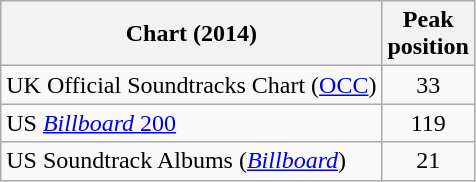<table class="wikitable sortable">
<tr>
<th>Chart (2014)</th>
<th>Peak<br>position</th>
</tr>
<tr>
<td>UK Official Soundtracks Chart (<a href='#'>OCC</a>)</td>
<td align="center">33</td>
</tr>
<tr>
<td>US <a href='#'><em>Billboard</em> 200</a></td>
<td align="center">119</td>
</tr>
<tr>
<td>US Soundtrack Albums (<em><a href='#'>Billboard</a></em>)</td>
<td align="center">21</td>
</tr>
</table>
